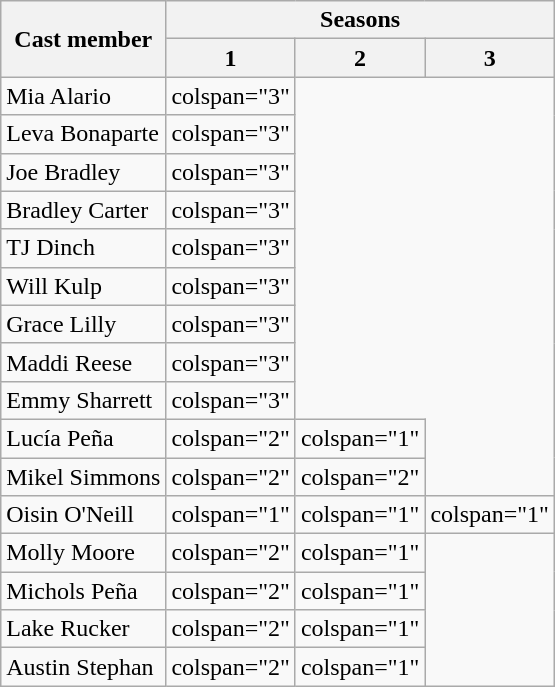<table class="wikitable plainrowheaders">
<tr>
<th rowspan="2">Cast member</th>
<th colspan="3">Seasons</th>
</tr>
<tr>
<th>1</th>
<th>2</th>
<th>3</th>
</tr>
<tr>
<td>Mia Alario</td>
<td>colspan="3" </td>
</tr>
<tr>
<td>Leva Bonaparte</td>
<td>colspan="3" </td>
</tr>
<tr>
<td>Joe Bradley</td>
<td>colspan="3" </td>
</tr>
<tr>
<td>Bradley Carter</td>
<td>colspan="3" </td>
</tr>
<tr>
<td>TJ Dinch</td>
<td>colspan="3" </td>
</tr>
<tr>
<td>Will Kulp</td>
<td>colspan="3" </td>
</tr>
<tr>
<td>Grace Lilly</td>
<td>colspan="3" </td>
</tr>
<tr>
<td>Maddi Reese</td>
<td>colspan="3" </td>
</tr>
<tr>
<td>Emmy Sharrett</td>
<td>colspan="3" </td>
</tr>
<tr>
<td>Lucía Peña</td>
<td>colspan="2" </td>
<td>colspan="1" </td>
</tr>
<tr>
<td>Mikel Simmons</td>
<td>colspan="2" </td>
<td>colspan="2" </td>
</tr>
<tr>
<td>Oisin O'Neill</td>
<td>colspan="1" </td>
<td>colspan="1" </td>
<td>colspan="1" </td>
</tr>
<tr>
<td>Molly Moore</td>
<td>colspan="2" </td>
<td>colspan="1" </td>
</tr>
<tr>
<td>Michols Peña</td>
<td>colspan="2" </td>
<td>colspan="1" </td>
</tr>
<tr>
<td>Lake Rucker</td>
<td>colspan="2" </td>
<td>colspan="1" </td>
</tr>
<tr>
<td>Austin Stephan</td>
<td>colspan="2" </td>
<td>colspan="1" </td>
</tr>
</table>
